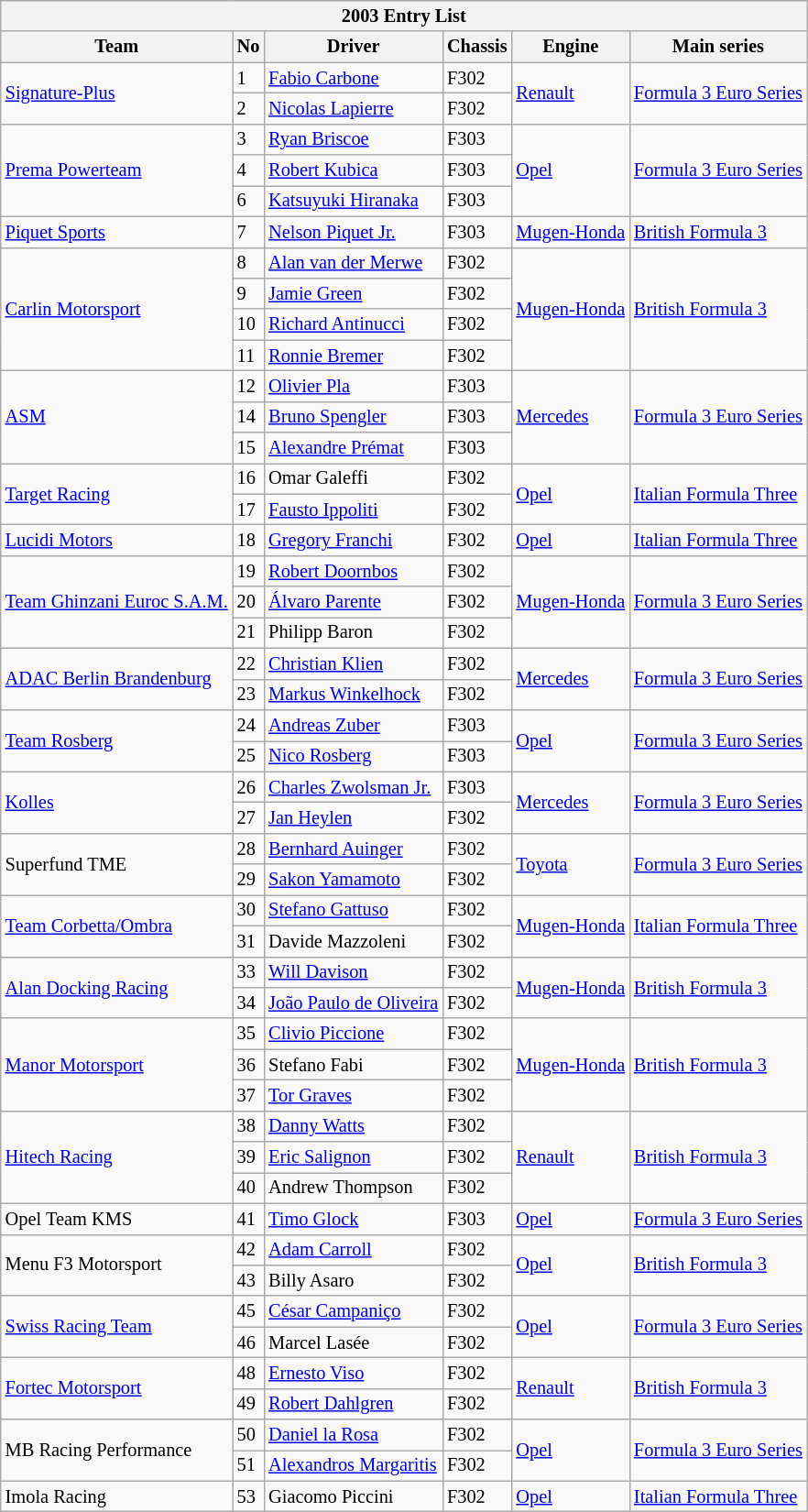<table class="wikitable" style="font-size: 85%;">
<tr>
<th colspan=7>2003 Entry List</th>
</tr>
<tr>
<th>Team</th>
<th>No</th>
<th>Driver</th>
<th>Chassis</th>
<th>Engine</th>
<th>Main series</th>
</tr>
<tr>
<td rowspan=2> <a href='#'>Signature-Plus</a></td>
<td>1</td>
<td> <a href='#'>Fabio Carbone</a></td>
<td>F302</td>
<td rowspan=2><a href='#'>Renault</a></td>
<td rowspan=2><a href='#'>Formula 3 Euro Series</a></td>
</tr>
<tr>
<td>2</td>
<td> <a href='#'>Nicolas Lapierre</a></td>
<td>F302</td>
</tr>
<tr>
<td rowspan=3> <a href='#'>Prema Powerteam</a></td>
<td>3</td>
<td> <a href='#'>Ryan Briscoe</a></td>
<td>F303</td>
<td rowspan=3><a href='#'>Opel</a></td>
<td rowspan=3><a href='#'>Formula 3 Euro Series</a></td>
</tr>
<tr>
<td>4</td>
<td> <a href='#'>Robert Kubica</a></td>
<td>F303</td>
</tr>
<tr>
<td>6</td>
<td> <a href='#'>Katsuyuki Hiranaka</a></td>
<td>F303</td>
</tr>
<tr>
<td> <a href='#'>Piquet Sports</a></td>
<td>7</td>
<td> <a href='#'>Nelson Piquet Jr.</a></td>
<td>F303</td>
<td><a href='#'>Mugen-Honda</a></td>
<td><a href='#'>British Formula 3</a></td>
</tr>
<tr>
<td rowspan=4> <a href='#'>Carlin Motorsport</a></td>
<td>8</td>
<td> <a href='#'>Alan van der Merwe</a></td>
<td>F302</td>
<td rowspan=4><a href='#'>Mugen-Honda</a></td>
<td rowspan=4><a href='#'>British Formula 3</a></td>
</tr>
<tr>
<td>9</td>
<td> <a href='#'>Jamie Green</a></td>
<td>F302</td>
</tr>
<tr>
<td>10</td>
<td> <a href='#'>Richard Antinucci</a></td>
<td>F302</td>
</tr>
<tr>
<td>11</td>
<td> <a href='#'>Ronnie Bremer</a></td>
<td>F302</td>
</tr>
<tr>
<td rowspan=3> <a href='#'>ASM</a></td>
<td>12</td>
<td> <a href='#'>Olivier Pla</a></td>
<td>F303</td>
<td rowspan=3><a href='#'>Mercedes</a></td>
<td rowspan=3><a href='#'>Formula 3 Euro Series</a></td>
</tr>
<tr>
<td>14</td>
<td> <a href='#'>Bruno Spengler</a></td>
<td>F303</td>
</tr>
<tr>
<td>15</td>
<td> <a href='#'>Alexandre Prémat</a></td>
<td>F303</td>
</tr>
<tr>
<td rowspan=2> <a href='#'>Target Racing</a></td>
<td>16</td>
<td> Omar Galeffi</td>
<td>F302</td>
<td rowspan=2><a href='#'>Opel</a></td>
<td rowspan=2><a href='#'>Italian Formula Three</a></td>
</tr>
<tr>
<td>17</td>
<td> <a href='#'>Fausto Ippoliti</a></td>
<td>F302</td>
</tr>
<tr>
<td> <a href='#'>Lucidi Motors</a></td>
<td>18</td>
<td> <a href='#'>Gregory Franchi</a></td>
<td>F302</td>
<td><a href='#'>Opel</a></td>
<td><a href='#'>Italian Formula Three</a></td>
</tr>
<tr>
<td rowspan=3> <a href='#'>Team Ghinzani Euroc S.A.M.</a></td>
<td>19</td>
<td> <a href='#'>Robert Doornbos</a></td>
<td>F302</td>
<td rowspan=3><a href='#'>Mugen-Honda</a></td>
<td rowspan=3><a href='#'>Formula 3 Euro Series</a></td>
</tr>
<tr>
<td>20</td>
<td> <a href='#'>Álvaro Parente</a></td>
<td>F302</td>
</tr>
<tr>
<td>21</td>
<td> Philipp Baron</td>
<td>F302</td>
</tr>
<tr>
<td rowspan=2> <a href='#'>ADAC Berlin Brandenburg</a></td>
<td>22</td>
<td> <a href='#'>Christian Klien</a></td>
<td>F302</td>
<td rowspan=2><a href='#'>Mercedes</a></td>
<td rowspan=2><a href='#'>Formula 3 Euro Series</a></td>
</tr>
<tr>
<td>23</td>
<td> <a href='#'>Markus Winkelhock</a></td>
<td>F302</td>
</tr>
<tr>
<td rowspan=2> <a href='#'>Team Rosberg</a></td>
<td>24</td>
<td> <a href='#'>Andreas Zuber</a></td>
<td>F303</td>
<td rowspan=2><a href='#'>Opel</a></td>
<td rowspan=2><a href='#'>Formula 3 Euro Series</a></td>
</tr>
<tr>
<td>25</td>
<td> <a href='#'>Nico Rosberg</a></td>
<td>F303</td>
</tr>
<tr>
<td rowspan=2> <a href='#'>Kolles</a></td>
<td>26</td>
<td> <a href='#'>Charles Zwolsman Jr.</a></td>
<td>F303</td>
<td rowspan=2><a href='#'>Mercedes</a></td>
<td rowspan=2><a href='#'>Formula 3 Euro Series</a></td>
</tr>
<tr>
<td>27</td>
<td> <a href='#'>Jan Heylen</a></td>
<td>F302</td>
</tr>
<tr>
<td rowspan=2> Superfund TME</td>
<td>28</td>
<td> <a href='#'>Bernhard Auinger</a></td>
<td>F302</td>
<td rowspan=2><a href='#'>Toyota</a></td>
<td rowspan=2><a href='#'>Formula 3 Euro Series</a></td>
</tr>
<tr>
<td>29</td>
<td> <a href='#'>Sakon Yamamoto</a></td>
<td>F302</td>
</tr>
<tr>
<td rowspan=2> <a href='#'>Team Corbetta/Ombra</a></td>
<td>30</td>
<td> <a href='#'>Stefano Gattuso</a></td>
<td>F302</td>
<td rowspan=2><a href='#'>Mugen-Honda</a></td>
<td rowspan=2><a href='#'>Italian Formula Three</a></td>
</tr>
<tr>
<td>31</td>
<td> Davide Mazzoleni</td>
<td>F302</td>
</tr>
<tr>
<td rowspan=2> <a href='#'>Alan Docking Racing</a></td>
<td>33</td>
<td> <a href='#'>Will Davison</a></td>
<td>F302</td>
<td rowspan=2><a href='#'>Mugen-Honda</a></td>
<td rowspan=2><a href='#'>British Formula 3</a></td>
</tr>
<tr>
<td>34</td>
<td> <a href='#'>João Paulo de Oliveira</a></td>
<td>F302</td>
</tr>
<tr>
<td rowspan=3> <a href='#'>Manor Motorsport</a></td>
<td>35</td>
<td> <a href='#'>Clivio Piccione</a></td>
<td>F302</td>
<td rowspan=3><a href='#'>Mugen-Honda</a></td>
<td rowspan=3><a href='#'>British Formula 3</a></td>
</tr>
<tr>
<td>36</td>
<td> Stefano Fabi</td>
<td>F302</td>
</tr>
<tr>
<td>37</td>
<td> <a href='#'>Tor Graves</a></td>
<td>F302</td>
</tr>
<tr>
<td rowspan=3> <a href='#'>Hitech Racing</a></td>
<td>38</td>
<td> <a href='#'>Danny Watts</a></td>
<td>F302</td>
<td rowspan=3><a href='#'>Renault</a></td>
<td rowspan=3><a href='#'>British Formula 3</a></td>
</tr>
<tr>
<td>39</td>
<td> <a href='#'>Eric Salignon</a></td>
<td>F302</td>
</tr>
<tr>
<td>40</td>
<td> Andrew Thompson</td>
<td>F302</td>
</tr>
<tr>
<td> Opel Team KMS</td>
<td>41</td>
<td> <a href='#'>Timo Glock</a></td>
<td>F303</td>
<td><a href='#'>Opel</a></td>
<td><a href='#'>Formula 3 Euro Series</a></td>
</tr>
<tr>
<td rowspan=2> Menu F3 Motorsport</td>
<td>42</td>
<td> <a href='#'>Adam Carroll</a></td>
<td>F302</td>
<td rowspan=2><a href='#'>Opel</a></td>
<td rowspan=2><a href='#'>British Formula 3</a></td>
</tr>
<tr>
<td>43</td>
<td> Billy Asaro</td>
<td>F302</td>
</tr>
<tr>
<td rowspan=2> <a href='#'>Swiss Racing Team</a></td>
<td>45</td>
<td> <a href='#'>César Campaniço</a></td>
<td>F302</td>
<td rowspan=2><a href='#'>Opel</a></td>
<td rowspan=2><a href='#'>Formula 3 Euro Series</a></td>
</tr>
<tr>
<td>46</td>
<td> Marcel Lasée</td>
<td>F302</td>
</tr>
<tr>
<td rowspan=2> <a href='#'>Fortec Motorsport</a></td>
<td>48</td>
<td> <a href='#'>Ernesto Viso</a></td>
<td>F302</td>
<td rowspan=2><a href='#'>Renault</a></td>
<td rowspan=2><a href='#'>British Formula 3</a></td>
</tr>
<tr>
<td>49</td>
<td> <a href='#'>Robert Dahlgren</a></td>
<td>F302</td>
</tr>
<tr>
<td rowspan=2> MB Racing Performance</td>
<td>50</td>
<td> <a href='#'>Daniel la Rosa</a></td>
<td>F302</td>
<td rowspan=2><a href='#'>Opel</a></td>
<td rowspan=2><a href='#'>Formula 3 Euro Series</a></td>
</tr>
<tr>
<td>51</td>
<td> <a href='#'>Alexandros Margaritis</a></td>
<td>F302</td>
</tr>
<tr>
<td> Imola Racing</td>
<td>53</td>
<td> Giacomo Piccini</td>
<td>F302</td>
<td><a href='#'>Opel</a></td>
<td><a href='#'>Italian Formula Three</a></td>
</tr>
</table>
